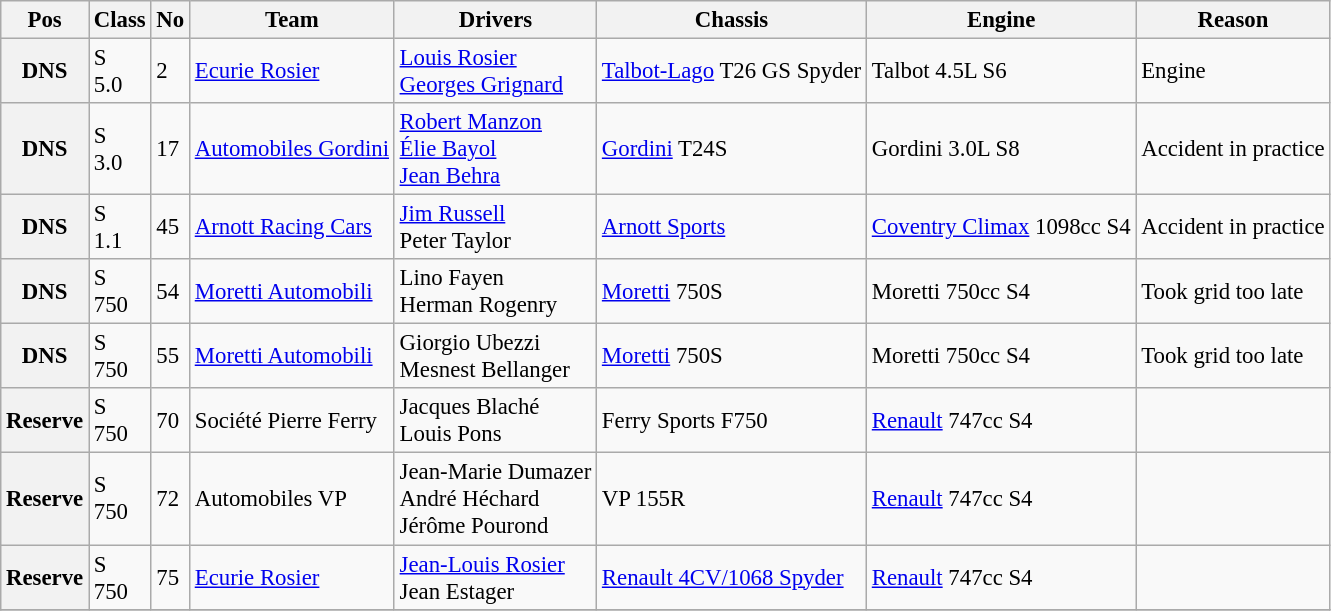<table class="wikitable sortable" style="font-size: 95%;">
<tr>
<th>Pos</th>
<th>Class</th>
<th>No</th>
<th>Team</th>
<th>Drivers</th>
<th>Chassis</th>
<th>Engine</th>
<th>Reason</th>
</tr>
<tr>
<th>DNS</th>
<td>S<br>5.0</td>
<td>2</td>
<td> <a href='#'>Ecurie Rosier</a></td>
<td> <a href='#'>Louis Rosier</a><br> <a href='#'>Georges Grignard</a></td>
<td><a href='#'>Talbot-Lago</a> T26 GS Spyder</td>
<td>Talbot 4.5L S6</td>
<td>Engine</td>
</tr>
<tr>
<th>DNS</th>
<td>S<br>3.0</td>
<td>17</td>
<td> <a href='#'>Automobiles Gordini</a></td>
<td> <a href='#'>Robert Manzon</a><br> <a href='#'>Élie Bayol</a><br> <a href='#'>Jean Behra</a></td>
<td><a href='#'>Gordini</a> T24S</td>
<td>Gordini 3.0L S8</td>
<td>Accident in practice</td>
</tr>
<tr>
<th>DNS</th>
<td>S<br>1.1</td>
<td>45</td>
<td> <a href='#'>Arnott Racing Cars</a></td>
<td> <a href='#'>Jim Russell</a><br> Peter Taylor</td>
<td><a href='#'>Arnott Sports</a></td>
<td><a href='#'>Coventry Climax</a> 1098cc S4</td>
<td>Accident in practice</td>
</tr>
<tr>
<th>DNS</th>
<td>S<br>750</td>
<td>54</td>
<td> <a href='#'>Moretti Automobili</a></td>
<td> Lino Fayen<br> Herman Rogenry</td>
<td><a href='#'>Moretti</a> 750S</td>
<td>Moretti 750cc S4</td>
<td>Took grid too late</td>
</tr>
<tr>
<th>DNS</th>
<td>S<br>750</td>
<td>55</td>
<td> <a href='#'>Moretti Automobili</a></td>
<td> Giorgio Ubezzi<br> Mesnest Bellanger</td>
<td><a href='#'>Moretti</a> 750S</td>
<td>Moretti 750cc S4</td>
<td>Took grid too late</td>
</tr>
<tr>
<th>Reserve</th>
<td>S<br>750</td>
<td>70</td>
<td> Société Pierre Ferry</td>
<td> Jacques Blaché<br> Louis Pons</td>
<td>Ferry Sports F750</td>
<td><a href='#'>Renault</a> 747cc S4</td>
<td></td>
</tr>
<tr>
<th>Reserve</th>
<td>S<br>750</td>
<td>72</td>
<td> Automobiles VP</td>
<td> Jean-Marie Dumazer<br> André Héchard <br> Jérôme Pourond</td>
<td>VP 155R</td>
<td><a href='#'>Renault</a> 747cc S4</td>
<td></td>
</tr>
<tr>
<th>Reserve</th>
<td>S<br>750</td>
<td>75</td>
<td> <a href='#'>Ecurie Rosier</a></td>
<td> <a href='#'>Jean-Louis Rosier</a><br> Jean Estager</td>
<td><a href='#'>Renault 4CV/1068 Spyder</a></td>
<td><a href='#'>Renault</a> 747cc S4</td>
<td></td>
</tr>
<tr>
</tr>
</table>
